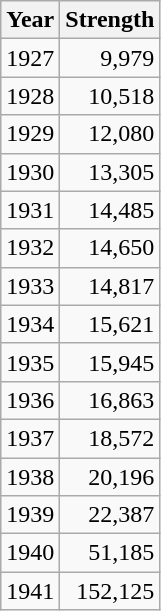<table align=center class="wikitable" style="text-align: right;">
<tr>
<th>Year</th>
<th>Strength</th>
</tr>
<tr>
<td>1927</td>
<td>9,979</td>
</tr>
<tr>
<td>1928</td>
<td>10,518</td>
</tr>
<tr>
<td>1929</td>
<td>12,080</td>
</tr>
<tr>
<td>1930</td>
<td>13,305</td>
</tr>
<tr>
<td>1931</td>
<td>14,485</td>
</tr>
<tr>
<td>1932</td>
<td>14,650</td>
</tr>
<tr>
<td>1933</td>
<td>14,817</td>
</tr>
<tr>
<td>1934</td>
<td>15,621</td>
</tr>
<tr>
<td>1935</td>
<td>15,945</td>
</tr>
<tr>
<td>1936</td>
<td>16,863</td>
</tr>
<tr>
<td>1937</td>
<td>18,572</td>
</tr>
<tr>
<td>1938</td>
<td>20,196</td>
</tr>
<tr>
<td>1939</td>
<td>22,387</td>
</tr>
<tr>
<td>1940</td>
<td>51,185</td>
</tr>
<tr>
<td>1941</td>
<td>152,125</td>
</tr>
</table>
